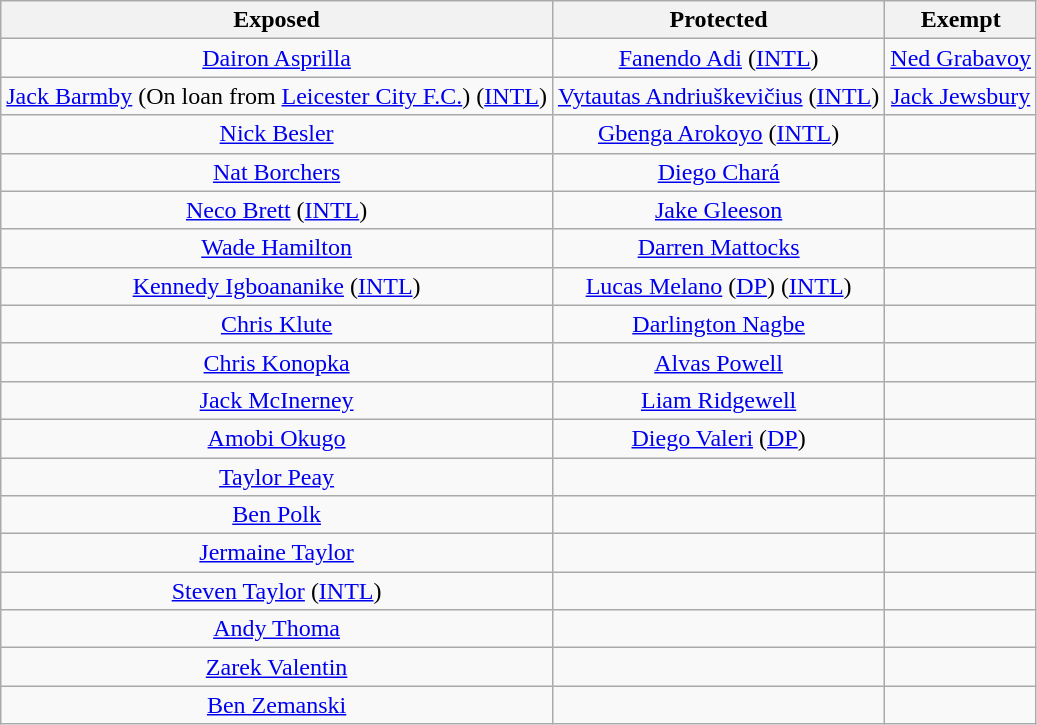<table class="wikitable" style="text-align:center">
<tr>
<th>Exposed</th>
<th>Protected</th>
<th>Exempt</th>
</tr>
<tr>
<td><a href='#'>Dairon Asprilla</a></td>
<td><a href='#'>Fanendo Adi</a> (<a href='#'>INTL</a>)</td>
<td><a href='#'>Ned Grabavoy</a></td>
</tr>
<tr>
<td><a href='#'>Jack Barmby</a> (On loan from <a href='#'>Leicester City F.C.</a>) (<a href='#'>INTL</a>)</td>
<td><a href='#'>Vytautas Andriuškevičius</a> (<a href='#'>INTL</a>)</td>
<td><a href='#'>Jack Jewsbury</a></td>
</tr>
<tr>
<td><a href='#'>Nick Besler</a></td>
<td><a href='#'>Gbenga Arokoyo</a> (<a href='#'>INTL</a>)</td>
<td></td>
</tr>
<tr>
<td><a href='#'>Nat Borchers</a></td>
<td><a href='#'>Diego Chará</a></td>
<td></td>
</tr>
<tr>
<td><a href='#'>Neco Brett</a> (<a href='#'>INTL</a>)</td>
<td><a href='#'>Jake Gleeson</a></td>
<td></td>
</tr>
<tr>
<td><a href='#'>Wade Hamilton</a></td>
<td><a href='#'>Darren Mattocks</a></td>
<td></td>
</tr>
<tr>
<td><a href='#'>Kennedy Igboananike</a> (<a href='#'>INTL</a>)</td>
<td><a href='#'>Lucas Melano</a> (<a href='#'>DP</a>) (<a href='#'>INTL</a>)</td>
<td></td>
</tr>
<tr>
<td><a href='#'>Chris Klute</a></td>
<td><a href='#'>Darlington Nagbe</a></td>
<td></td>
</tr>
<tr>
<td><a href='#'>Chris Konopka</a></td>
<td><a href='#'>Alvas Powell</a></td>
<td></td>
</tr>
<tr>
<td><a href='#'>Jack McInerney</a></td>
<td><a href='#'>Liam Ridgewell</a></td>
<td></td>
</tr>
<tr>
<td><a href='#'>Amobi Okugo</a></td>
<td><a href='#'>Diego Valeri</a> (<a href='#'>DP</a>)</td>
<td></td>
</tr>
<tr>
<td><a href='#'>Taylor Peay</a></td>
<td></td>
<td></td>
</tr>
<tr>
<td><a href='#'>Ben Polk</a></td>
<td></td>
<td></td>
</tr>
<tr>
<td><a href='#'>Jermaine Taylor</a></td>
<td></td>
<td></td>
</tr>
<tr>
<td><a href='#'>Steven Taylor</a> (<a href='#'>INTL</a>)</td>
<td></td>
<td></td>
</tr>
<tr>
<td><a href='#'>Andy Thoma</a></td>
<td></td>
<td></td>
</tr>
<tr>
<td><a href='#'>Zarek Valentin</a></td>
<td></td>
<td></td>
</tr>
<tr>
<td><a href='#'>Ben Zemanski</a></td>
<td></td>
<td></td>
</tr>
</table>
